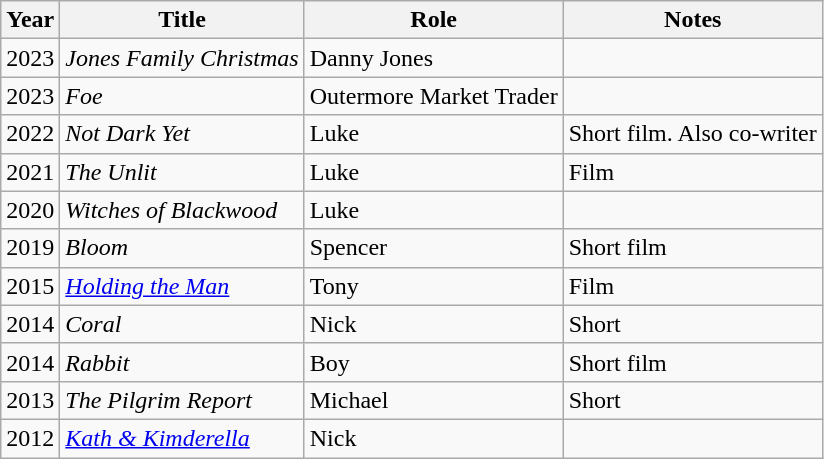<table class="wikitable">
<tr>
<th>Year</th>
<th>Title</th>
<th>Role</th>
<th>Notes</th>
</tr>
<tr>
<td>2023</td>
<td><em>Jones Family Christmas</em></td>
<td>Danny Jones</td>
<td></td>
</tr>
<tr>
<td>2023</td>
<td><em>Foe</em></td>
<td>Outermore Market Trader</td>
<td></td>
</tr>
<tr>
<td>2022</td>
<td><em>Not Dark Yet</em></td>
<td>Luke</td>
<td>Short film. Also co-writer</td>
</tr>
<tr>
<td>2021</td>
<td><em>The Unlit</em></td>
<td>Luke</td>
<td>Film</td>
</tr>
<tr>
<td>2020</td>
<td><em>Witches of Blackwood</em></td>
<td>Luke</td>
<td></td>
</tr>
<tr>
<td>2019</td>
<td><em>Bloom</em></td>
<td>Spencer</td>
<td>Short film</td>
</tr>
<tr>
<td>2015</td>
<td><em><a href='#'>Holding the Man</a> </em></td>
<td>Tony</td>
<td>Film</td>
</tr>
<tr>
<td>2014</td>
<td><em>Coral</em></td>
<td>Nick</td>
<td>Short</td>
</tr>
<tr>
<td>2014</td>
<td><em>Rabbit </em></td>
<td>Boy</td>
<td>Short film</td>
</tr>
<tr>
<td>2013</td>
<td><em>The Pilgrim Report</em></td>
<td>Michael</td>
<td>Short</td>
</tr>
<tr>
<td>2012</td>
<td><em><a href='#'>Kath & Kimderella</a></em></td>
<td>Nick</td>
<td></td>
</tr>
</table>
